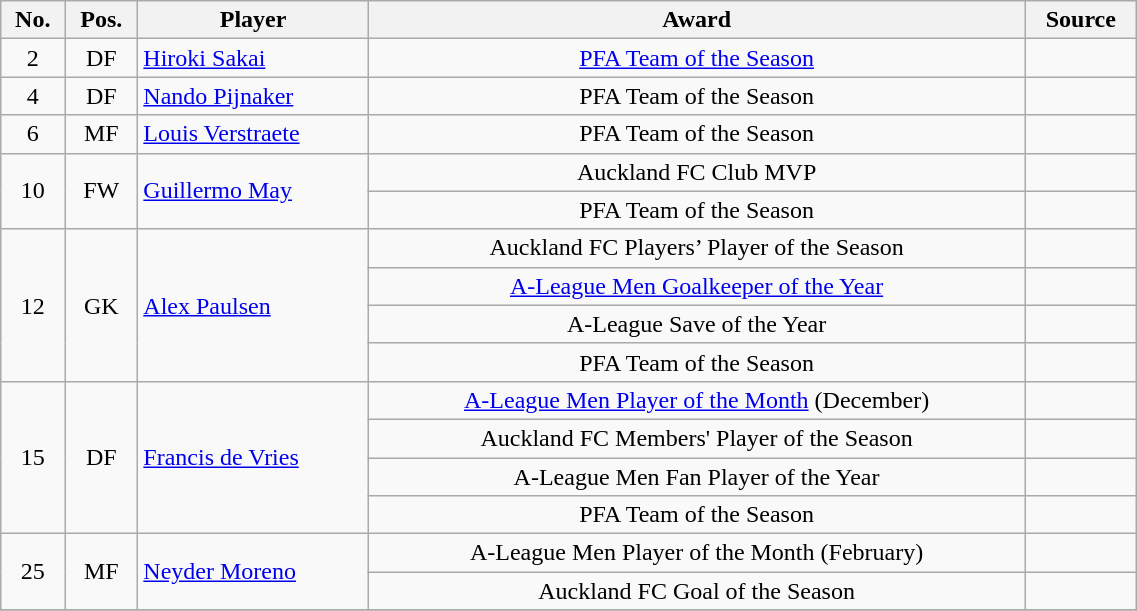<table class="wikitable" style="text-align:center; width:60%;">
<tr>
<th>No.</th>
<th>Pos.</th>
<th>Player</th>
<th>Award</th>
<th>Source</th>
</tr>
<tr>
<td>2</td>
<td>DF</td>
<td align="left"> <a href='#'>Hiroki Sakai</a></td>
<td><a href='#'>PFA Team of the Season</a></td>
<td></td>
</tr>
<tr>
<td>4</td>
<td>DF</td>
<td align="left"> <a href='#'>Nando Pijnaker</a></td>
<td>PFA Team of the Season</td>
<td></td>
</tr>
<tr>
<td>6</td>
<td>MF</td>
<td align="left"> <a href='#'>Louis Verstraete</a></td>
<td>PFA Team of the Season</td>
<td></td>
</tr>
<tr>
<td rowspan=2>10</td>
<td rowspan=2>FW</td>
<td rowspan=2; align="left"> <a href='#'>Guillermo May</a></td>
<td>Auckland FC Club MVP</td>
<td></td>
</tr>
<tr>
<td>PFA Team of the Season</td>
<td></td>
</tr>
<tr>
<td rowspan=4>12</td>
<td rowspan=4>GK</td>
<td rowspan=4; align="left"> <a href='#'>Alex Paulsen</a></td>
<td>Auckland FC Players’ Player of the Season</td>
<td></td>
</tr>
<tr>
<td><a href='#'>A-League Men Goalkeeper of the Year</a></td>
<td></td>
</tr>
<tr>
<td>A-League Save of the Year</td>
<td></td>
</tr>
<tr>
<td>PFA Team of the Season</td>
<td></td>
</tr>
<tr>
<td rowspan=4>15</td>
<td rowspan=4>DF</td>
<td rowspan=4; align="left"> <a href='#'>Francis de Vries</a></td>
<td><a href='#'>A-League Men Player of the Month</a> (December)</td>
<td></td>
</tr>
<tr>
<td>Auckland FC Members' Player of the Season</td>
<td></td>
</tr>
<tr>
<td>A-League Men Fan Player of the Year</td>
<td></td>
</tr>
<tr>
<td>PFA Team of the Season</td>
<td></td>
</tr>
<tr>
<td rowspan=2>25</td>
<td rowspan=2>MF</td>
<td rowspan=2; align="left"> <a href='#'>Neyder Moreno</a></td>
<td>A-League Men Player of the Month (February)</td>
<td></td>
</tr>
<tr>
<td>Auckland FC Goal of the Season</td>
<td></td>
</tr>
<tr>
</tr>
</table>
